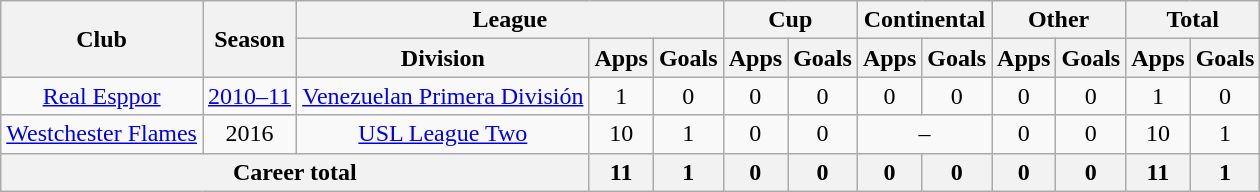<table class="wikitable" style="text-align: center">
<tr>
<th rowspan="2">Club</th>
<th rowspan="2">Season</th>
<th colspan="3">League</th>
<th colspan="2">Cup</th>
<th colspan="2">Continental</th>
<th colspan="2">Other</th>
<th colspan="2">Total</th>
</tr>
<tr>
<th>Division</th>
<th>Apps</th>
<th>Goals</th>
<th>Apps</th>
<th>Goals</th>
<th>Apps</th>
<th>Goals</th>
<th>Apps</th>
<th>Goals</th>
<th>Apps</th>
<th>Goals</th>
</tr>
<tr>
<td><a href='#'>Real Esppor</a></td>
<td><a href='#'>2010–11</a></td>
<td><a href='#'>Venezuelan Primera División</a></td>
<td>1</td>
<td>0</td>
<td>0</td>
<td>0</td>
<td>0</td>
<td>0</td>
<td>0</td>
<td>0</td>
<td>1</td>
<td>0</td>
</tr>
<tr>
<td><a href='#'>Westchester Flames</a></td>
<td>2016</td>
<td><a href='#'>USL League Two</a></td>
<td>10</td>
<td>1</td>
<td>0</td>
<td>0</td>
<td colspan="2">–</td>
<td>0</td>
<td>0</td>
<td>10</td>
<td>1</td>
</tr>
<tr>
<th colspan="3"><strong>Career total</strong></th>
<th>11</th>
<th>1</th>
<th>0</th>
<th>0</th>
<th>0</th>
<th>0</th>
<th>0</th>
<th>0</th>
<th>11</th>
<th>1</th>
</tr>
</table>
